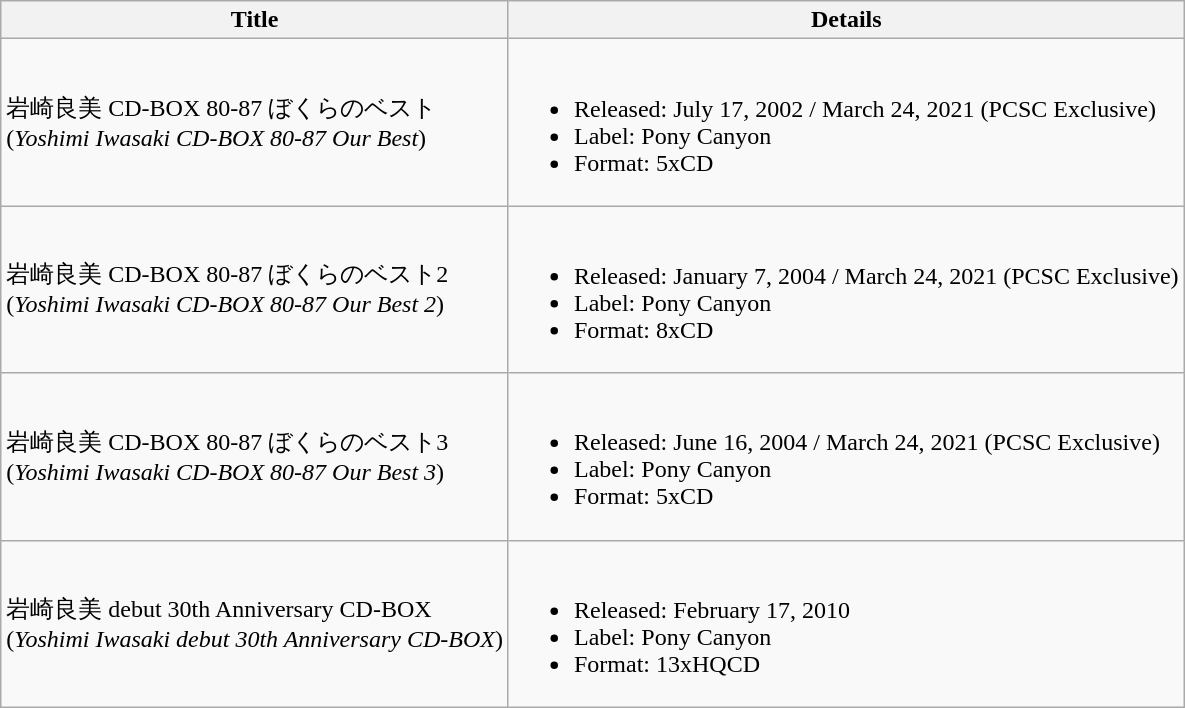<table class="wikitable">
<tr>
<th>Title</th>
<th>Details</th>
</tr>
<tr>
<td>岩崎良美 CD-BOX 80-87 ぼくらのベスト<br>(<em>Yoshimi Iwasaki CD-BOX 80-87 Our Best</em>)</td>
<td><br><ul><li>Released: July 17, 2002 / March 24, 2021 (PCSC Exclusive)</li><li>Label: Pony Canyon</li><li>Format: 5xCD</li></ul></td>
</tr>
<tr>
<td>岩崎良美 CD-BOX 80-87 ぼくらのベスト2<br>(<em>Yoshimi Iwasaki CD-BOX 80-87 Our Best 2</em>)</td>
<td><br><ul><li>Released: January 7, 2004 / March 24, 2021 (PCSC Exclusive)</li><li>Label: Pony Canyon</li><li>Format: 8xCD</li></ul></td>
</tr>
<tr>
<td>岩崎良美 CD-BOX 80-87 ぼくらのベスト3<br>(<em>Yoshimi Iwasaki CD-BOX 80-87 Our Best 3</em>)</td>
<td><br><ul><li>Released: June 16, 2004 / March 24, 2021 (PCSC Exclusive)</li><li>Label: Pony Canyon</li><li>Format: 5xCD</li></ul></td>
</tr>
<tr>
<td>岩崎良美 debut 30th Anniversary CD-BOX<br>(<em>Yoshimi Iwasaki debut 30th Anniversary CD-BOX</em>)</td>
<td><br><ul><li>Released: February 17, 2010</li><li>Label: Pony Canyon</li><li>Format: 13xHQCD</li></ul></td>
</tr>
</table>
